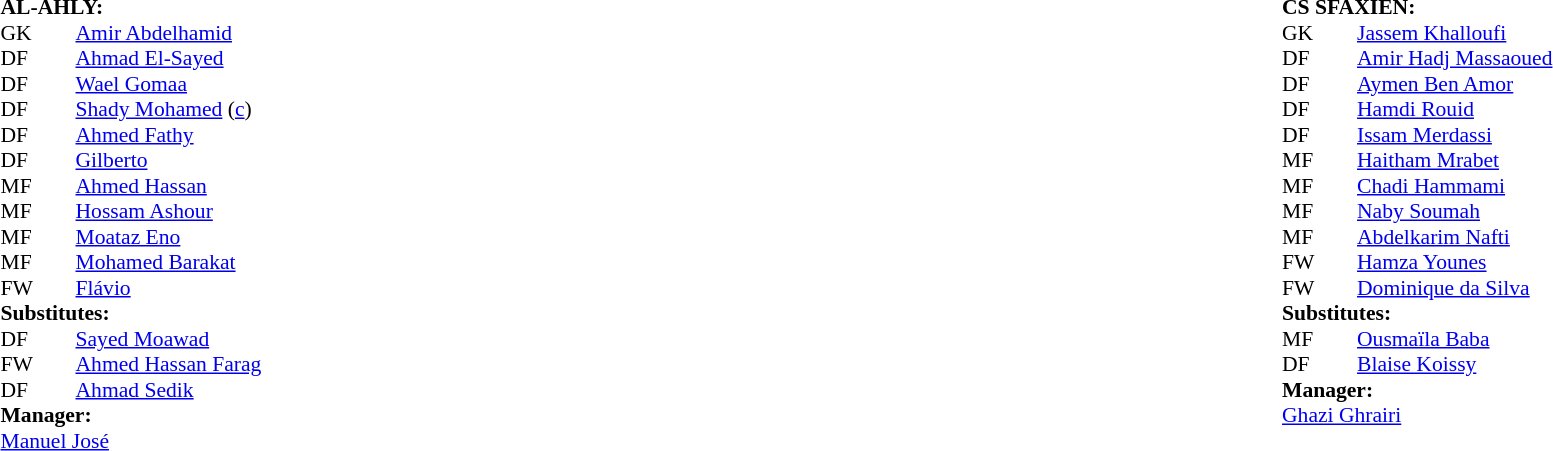<table width="100%">
<tr>
<td valign="top" width="50%"><br><table style="font-size:90%" cellspacing="0" cellpadding="0">
<tr>
<td colspan=4><strong>AL-AHLY:</strong></td>
</tr>
<tr>
<th width=25></th>
<th width=25></th>
</tr>
<tr>
<td>GK</td>
<td><strong> </strong></td>
<td> <a href='#'>Amir Abdelhamid</a></td>
</tr>
<tr>
<td>DF</td>
<td><strong> </strong></td>
<td> <a href='#'>Ahmad El-Sayed</a></td>
</tr>
<tr>
<td>DF</td>
<td><strong> </strong></td>
<td> <a href='#'>Wael Gomaa</a></td>
</tr>
<tr>
<td>DF</td>
<td><strong> </strong></td>
<td> <a href='#'>Shady Mohamed</a> (<a href='#'>c</a>)</td>
</tr>
<tr>
<td>DF</td>
<td><strong> </strong></td>
<td> <a href='#'>Ahmed Fathy</a></td>
</tr>
<tr>
<td>DF</td>
<td><strong> </strong></td>
<td> <a href='#'>Gilberto</a></td>
<td></td>
<td></td>
</tr>
<tr>
<td>MF</td>
<td><strong> </strong></td>
<td> <a href='#'>Ahmed Hassan</a></td>
<td></td>
<td></td>
</tr>
<tr>
<td>MF</td>
<td><strong> </strong></td>
<td> <a href='#'>Hossam Ashour</a></td>
<td></td>
</tr>
<tr>
<td>MF</td>
<td><strong> </strong></td>
<td> <a href='#'>Moataz Eno</a></td>
</tr>
<tr>
<td>MF</td>
<td><strong> </strong></td>
<td> <a href='#'>Mohamed Barakat</a></td>
</tr>
<tr>
<td>FW</td>
<td><strong> </strong></td>
<td> <a href='#'>Flávio</a></td>
<td></td>
<td></td>
</tr>
<tr>
<td colspan=3><strong>Substitutes:</strong></td>
</tr>
<tr>
<td>DF</td>
<td><strong> </strong></td>
<td> <a href='#'>Sayed Moawad</a></td>
<td></td>
<td></td>
</tr>
<tr>
<td>FW</td>
<td><strong> </strong></td>
<td> <a href='#'>Ahmed Hassan Farag</a></td>
<td></td>
<td></td>
</tr>
<tr>
<td>DF</td>
<td><strong> </strong></td>
<td> <a href='#'>Ahmad Sedik</a></td>
<td></td>
<td></td>
</tr>
<tr>
<td colspan=3><strong>Manager:</strong></td>
</tr>
<tr>
<td colspan=4> <a href='#'>Manuel José</a></td>
</tr>
</table>
</td>
<td valign="top" width="50%"><br><table style="font-size: 90%" cellspacing="0" cellpadding="0" align=center>
<tr>
<td colspan="4"><strong>CS SFAXIEN:</strong></td>
</tr>
<tr>
<th width=25></th>
<th width=25></th>
</tr>
<tr>
<td>GK</td>
<td><strong> </strong></td>
<td> <a href='#'>Jassem Khalloufi</a></td>
</tr>
<tr>
<td>DF</td>
<td><strong> </strong></td>
<td> <a href='#'>Amir Hadj Massaoued</a></td>
</tr>
<tr>
<td>DF</td>
<td><strong> </strong></td>
<td> <a href='#'>Aymen Ben Amor</a></td>
</tr>
<tr>
<td>DF</td>
<td><strong> </strong></td>
<td> <a href='#'>Hamdi Rouid</a></td>
</tr>
<tr>
<td>DF</td>
<td><strong> </strong></td>
<td> <a href='#'>Issam Merdassi</a></td>
</tr>
<tr>
<td>MF</td>
<td><strong> </strong></td>
<td> <a href='#'>Haitham Mrabet</a></td>
</tr>
<tr>
<td>MF</td>
<td><strong> </strong></td>
<td> <a href='#'>Chadi Hammami</a></td>
<td></td>
<td></td>
</tr>
<tr>
<td>MF</td>
<td><strong> </strong></td>
<td> <a href='#'>Naby Soumah</a></td>
</tr>
<tr>
<td>MF</td>
<td><strong> </strong></td>
<td> <a href='#'>Abdelkarim Nafti</a></td>
</tr>
<tr>
<td>FW</td>
<td><strong> </strong></td>
<td> <a href='#'>Hamza Younes</a></td>
</tr>
<tr>
<td>FW</td>
<td><strong> </strong></td>
<td> <a href='#'>Dominique da Silva</a></td>
<td></td>
<td></td>
</tr>
<tr>
<td colspan=3><strong>Substitutes:</strong></td>
</tr>
<tr>
<td>MF</td>
<td><strong> </strong></td>
<td> <a href='#'>Ousmaïla Baba</a></td>
<td></td>
<td></td>
</tr>
<tr>
<td>DF</td>
<td><strong> </strong></td>
<td> <a href='#'>Blaise Koissy</a></td>
<td></td>
<td></td>
</tr>
<tr>
<td colspan=3><strong>Manager:</strong></td>
</tr>
<tr>
<td colspan=4> <a href='#'>Ghazi Ghrairi</a></td>
</tr>
</table>
</td>
</tr>
</table>
